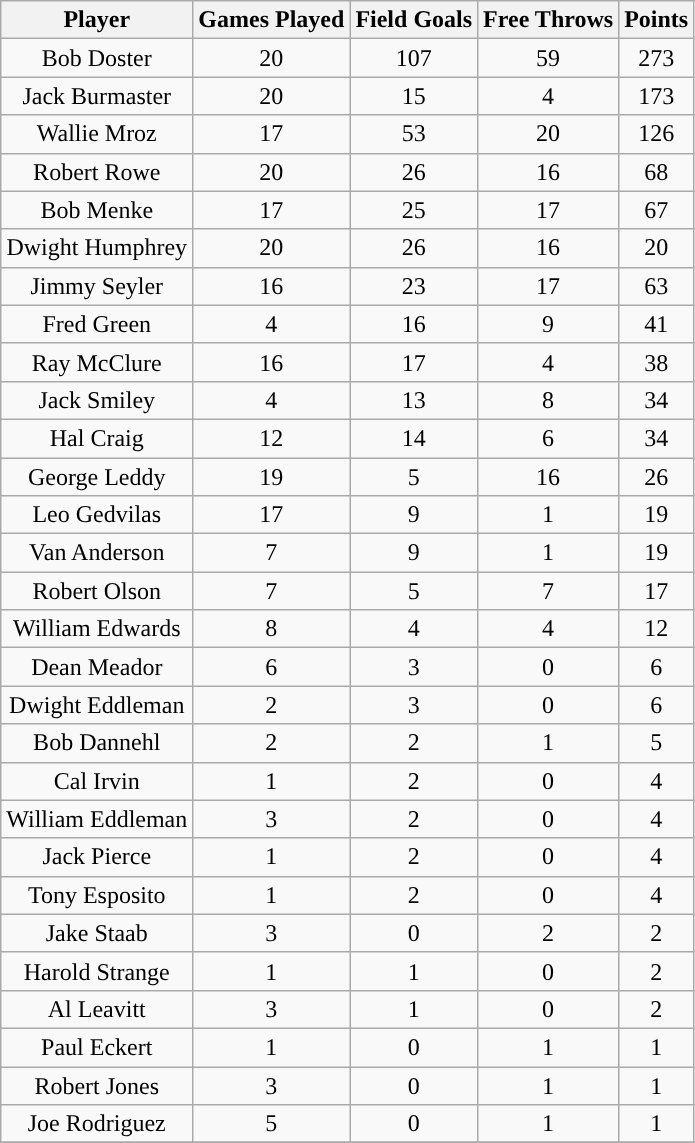<table class="wikitable sortable">
<tr>
<th>Player</th>
<th>Games Played</th>
<th>Field Goals</th>
<th>Free Throws</th>
<th>Points</th>
</tr>
<tr align="center" bgcolor="">
<td>Bob Doster</td>
<td>20</td>
<td>107</td>
<td>59</td>
<td>273</td>
</tr>
<tr align="center" bgcolor="">
<td>Jack Burmaster</td>
<td>20</td>
<td>15</td>
<td>4</td>
<td>173</td>
</tr>
<tr align="center" bgcolor="">
<td>Wallie Mroz</td>
<td>17</td>
<td>53</td>
<td>20</td>
<td>126</td>
</tr>
<tr align="center" bgcolor="">
<td>Robert Rowe</td>
<td>20</td>
<td>26</td>
<td>16</td>
<td>68</td>
</tr>
<tr align="center" bgcolor="">
<td>Bob Menke</td>
<td>17</td>
<td>25</td>
<td>17</td>
<td>67</td>
</tr>
<tr align="center" bgcolor="">
<td>Dwight Humphrey</td>
<td>20</td>
<td>26</td>
<td>16</td>
<td>20</td>
</tr>
<tr align="center" bgcolor="">
<td>Jimmy Seyler</td>
<td>16</td>
<td>23</td>
<td>17</td>
<td>63</td>
</tr>
<tr align="center" bgcolor="">
<td>Fred Green</td>
<td>4</td>
<td>16</td>
<td>9</td>
<td>41</td>
</tr>
<tr align="center" bgcolor="">
<td>Ray McClure</td>
<td>16</td>
<td>17</td>
<td>4</td>
<td>38</td>
</tr>
<tr align="center" bgcolor="">
<td>Jack Smiley</td>
<td>4</td>
<td>13</td>
<td>8</td>
<td>34</td>
</tr>
<tr align="center" bgcolor="">
<td>Hal Craig</td>
<td>12</td>
<td>14</td>
<td>6</td>
<td>34</td>
</tr>
<tr align="center" bgcolor="">
<td>George Leddy</td>
<td>19</td>
<td>5</td>
<td>16</td>
<td>26</td>
</tr>
<tr align="center" bgcolor="">
<td>Leo Gedvilas</td>
<td>17</td>
<td>9</td>
<td>1</td>
<td>19</td>
</tr>
<tr align="center" bgcolor="">
<td>Van Anderson</td>
<td>7</td>
<td>9</td>
<td>1</td>
<td>19</td>
</tr>
<tr align="center" bgcolor="">
<td>Robert Olson</td>
<td>7</td>
<td>5</td>
<td>7</td>
<td>17</td>
</tr>
<tr align="center" bgcolor="">
<td>William Edwards</td>
<td>8</td>
<td>4</td>
<td>4</td>
<td>12</td>
</tr>
<tr align="center" bgcolor="">
<td>Dean Meador</td>
<td>6</td>
<td>3</td>
<td>0</td>
<td>6</td>
</tr>
<tr align="center" bgcolor="">
<td>Dwight Eddleman</td>
<td>2</td>
<td>3</td>
<td>0</td>
<td>6</td>
</tr>
<tr align="center" bgcolor="">
<td>Bob Dannehl</td>
<td>2</td>
<td>2</td>
<td>1</td>
<td>5</td>
</tr>
<tr align="center" bgcolor="">
<td>Cal Irvin</td>
<td>1</td>
<td>2</td>
<td>0</td>
<td>4</td>
</tr>
<tr align="center" bgcolor="">
<td>William Eddleman</td>
<td>3</td>
<td>2</td>
<td>0</td>
<td>4</td>
</tr>
<tr align="center" bgcolor="">
<td>Jack Pierce</td>
<td>1</td>
<td>2</td>
<td>0</td>
<td>4</td>
</tr>
<tr align="center" bgcolor="">
<td>Tony Esposito</td>
<td>1</td>
<td>2</td>
<td>0</td>
<td>4</td>
</tr>
<tr align="center" bgcolor="">
<td>Jake Staab</td>
<td>3</td>
<td>0</td>
<td>2</td>
<td>2</td>
</tr>
<tr align="center" bgcolor="">
<td>Harold Strange</td>
<td>1</td>
<td>1</td>
<td>0</td>
<td>2</td>
</tr>
<tr align="center" bgcolor="">
<td>Al Leavitt</td>
<td>3</td>
<td>1</td>
<td>0</td>
<td>2</td>
</tr>
<tr align="center" bgcolor="">
<td>Paul Eckert</td>
<td>1</td>
<td>0</td>
<td>1</td>
<td>1</td>
</tr>
<tr align="center" bgcolor="">
<td>Robert Jones</td>
<td>3</td>
<td>0</td>
<td>1</td>
<td>1</td>
</tr>
<tr align="center" bgcolor="">
<td>Joe Rodriguez</td>
<td>5</td>
<td>0</td>
<td>1</td>
<td>1</td>
</tr>
<tr align="center" bgcolor="">
</tr>
</table>
